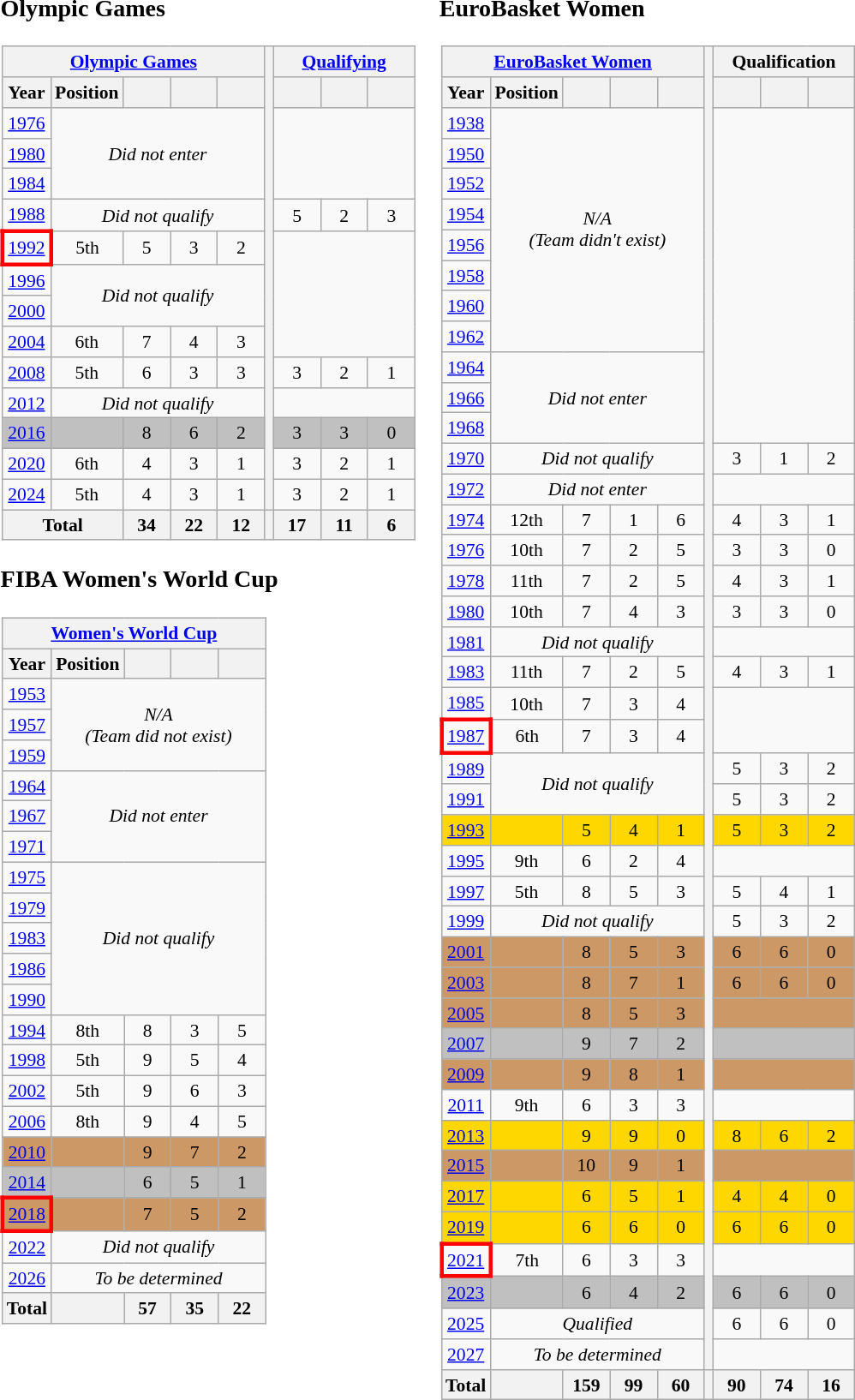<table>
<tr>
<td valign=top width=0%><br><h3>Olympic Games</h3><table class="wikitable" style="text-align: center;font-size:90%;">
<tr>
<th colspan=5><a href='#'>Olympic Games</a></th>
<th rowspan="15"></th>
<th colspan=3><a href='#'>Qualifying</a></th>
</tr>
<tr>
<th>Year</th>
<th>Position</th>
<th width=30></th>
<th width=30></th>
<th width=30></th>
<th width=30></th>
<th width=30></th>
<th width=30></th>
</tr>
<tr>
<td> <a href='#'>1976</a></td>
<td colspan="4" rowspan="3"><em>Did not enter</em></td>
<td colspan="3" rowspan="3"></td>
</tr>
<tr>
<td> <a href='#'>1980</a></td>
</tr>
<tr>
<td> <a href='#'>1984</a></td>
</tr>
<tr>
<td> <a href='#'>1988</a></td>
<td colspan="4"><em>Did not qualify</em></td>
<td>5</td>
<td>2</td>
<td>3</td>
</tr>
<tr>
<td style="border: 3px solid red"> <a href='#'>1992</a></td>
<td>5th</td>
<td>5</td>
<td>3</td>
<td>2</td>
<td colspan="3" rowspan="4"></td>
</tr>
<tr>
<td> <a href='#'>1996</a></td>
<td colspan="4" rowspan="2"><em>Did not qualify</em></td>
</tr>
<tr>
<td> <a href='#'>2000</a></td>
</tr>
<tr>
<td> <a href='#'>2004</a></td>
<td>6th</td>
<td>7</td>
<td>4</td>
<td>3</td>
</tr>
<tr>
<td> <a href='#'>2008</a></td>
<td>5th</td>
<td>6</td>
<td>3</td>
<td>3</td>
<td>3</td>
<td>2</td>
<td>1</td>
</tr>
<tr>
<td> <a href='#'>2012</a></td>
<td colspan="4"><em>Did not qualify</em></td>
<td colspan="3"></td>
</tr>
<tr bgcolor=silver>
<td> <a href='#'>2016</a></td>
<td></td>
<td>8</td>
<td>6</td>
<td>2</td>
<td>3</td>
<td>3</td>
<td>0</td>
</tr>
<tr>
<td> <a href='#'>2020</a></td>
<td>6th</td>
<td>4</td>
<td>3</td>
<td>1</td>
<td>3</td>
<td>2</td>
<td>1</td>
</tr>
<tr>
<td> <a href='#'>2024</a></td>
<td>5th</td>
<td>4</td>
<td>3</td>
<td>1</td>
<td>3</td>
<td>2</td>
<td>1</td>
</tr>
<tr>
<th colspan=2>Total</th>
<th>34</th>
<th>22</th>
<th>12</th>
<th></th>
<th>17</th>
<th>11</th>
<th>6</th>
</tr>
</table>
<h3>FIBA Women's World Cup</h3><table class="wikitable" style="text-align: center;font-size:90%;">
<tr>
<th colspan=5><a href='#'>Women's World Cup</a></th>
</tr>
<tr>
<th>Year</th>
<th>Position</th>
<th width=30></th>
<th width=30></th>
<th width=30></th>
</tr>
<tr>
<td> <a href='#'>1953</a></td>
<td colspan="4" rowspan="3"><em>N/A</em><br><em>(Team did not exist)</em></td>
</tr>
<tr>
<td> <a href='#'>1957</a></td>
</tr>
<tr>
<td> <a href='#'>1959</a></td>
</tr>
<tr>
<td> <a href='#'>1964</a></td>
<td colspan="4" rowspan="3"><em>Did not enter</em></td>
</tr>
<tr>
<td> <a href='#'>1967</a></td>
</tr>
<tr>
<td> <a href='#'>1971</a></td>
</tr>
<tr>
<td> <a href='#'>1975</a></td>
<td colspan="4" rowspan="5"><em>Did not qualify</em></td>
</tr>
<tr>
<td> <a href='#'>1979</a></td>
</tr>
<tr>
<td> <a href='#'>1983</a></td>
</tr>
<tr>
<td> <a href='#'>1986</a></td>
</tr>
<tr>
<td> <a href='#'>1990</a></td>
</tr>
<tr>
<td> <a href='#'>1994</a></td>
<td>8th</td>
<td>8</td>
<td>3</td>
<td>5</td>
</tr>
<tr>
<td> <a href='#'>1998</a></td>
<td>5th</td>
<td>9</td>
<td>5</td>
<td>4</td>
</tr>
<tr>
<td> <a href='#'>2002</a></td>
<td>5th</td>
<td>9</td>
<td>6</td>
<td>3</td>
</tr>
<tr>
<td> <a href='#'>2006</a></td>
<td>8th</td>
<td>9</td>
<td>4</td>
<td>5</td>
</tr>
<tr bgcolor=cc9966>
<td> <a href='#'>2010</a></td>
<td></td>
<td>9</td>
<td>7</td>
<td>2</td>
</tr>
<tr bgcolor=silver>
<td> <a href='#'>2014</a></td>
<td></td>
<td>6</td>
<td>5</td>
<td>1</td>
</tr>
<tr>
</tr>
<tr bgcolor=cc9966>
<td style="border: 3px solid red"> <a href='#'>2018</a></td>
<td></td>
<td>7</td>
<td>5</td>
<td>2</td>
</tr>
<tr>
<td> <a href='#'>2022</a></td>
<td colspan="4"><em>Did not qualify</em></td>
</tr>
<tr>
<td> <a href='#'>2026</a></td>
<td colspan="4"><em>To be determined</em></td>
</tr>
<tr>
<th>Total</th>
<th></th>
<th>57</th>
<th>35</th>
<th>22</th>
</tr>
</table>
</td>
<td valign=top width=0%><br><h3>EuroBasket Women</h3><table class="wikitable" style="text-align: center;font-size:90%;">
<tr>
<th colspan=5><a href='#'>EuroBasket Women</a></th>
<th rowspan="43"></th>
<th colspan=3>Qualification</th>
</tr>
<tr>
<th>Year</th>
<th>Position</th>
<th width=30></th>
<th width=30></th>
<th width=30></th>
<th width=30></th>
<th width=30></th>
<th width=30></th>
</tr>
<tr>
<td> <a href='#'>1938</a></td>
<td colspan="4" rowspan="8"><em>N/A</em><br><em>(Team didn't exist)</em></td>
<td colspan="3" rowspan="11"></td>
</tr>
<tr>
<td> <a href='#'>1950</a></td>
</tr>
<tr>
<td> <a href='#'>1952</a></td>
</tr>
<tr>
<td> <a href='#'>1954</a></td>
</tr>
<tr>
<td> <a href='#'>1956</a></td>
</tr>
<tr>
<td> <a href='#'>1958</a></td>
</tr>
<tr>
<td> <a href='#'>1960</a></td>
</tr>
<tr>
<td> <a href='#'>1962</a></td>
</tr>
<tr>
<td> <a href='#'>1964</a></td>
<td colspan="4" rowspan="3"><em>Did not enter</em></td>
</tr>
<tr>
<td> <a href='#'>1966</a></td>
</tr>
<tr>
<td> <a href='#'>1968</a></td>
</tr>
<tr>
<td> <a href='#'>1970</a></td>
<td colspan="4"><em>Did not qualify</em></td>
<td>3</td>
<td>1</td>
<td>2</td>
</tr>
<tr>
<td> <a href='#'>1972</a></td>
<td colspan="4"><em>Did not enter</em></td>
<td colspan="3"></td>
</tr>
<tr>
<td> <a href='#'>1974</a></td>
<td>12th</td>
<td>7</td>
<td>1</td>
<td>6</td>
<td>4</td>
<td>3</td>
<td>1</td>
</tr>
<tr>
<td> <a href='#'>1976</a></td>
<td>10th</td>
<td>7</td>
<td>2</td>
<td>5</td>
<td>3</td>
<td>3</td>
<td>0</td>
</tr>
<tr>
<td> <a href='#'>1978</a></td>
<td>11th</td>
<td>7</td>
<td>2</td>
<td>5</td>
<td>4</td>
<td>3</td>
<td>1</td>
</tr>
<tr>
<td> <a href='#'>1980</a></td>
<td>10th</td>
<td>7</td>
<td>4</td>
<td>3</td>
<td>3</td>
<td>3</td>
<td>0</td>
</tr>
<tr>
<td> <a href='#'>1981</a></td>
<td colspan="4"><em>Did not qualify</em></td>
<td colspan="3"></td>
</tr>
<tr>
<td> <a href='#'>1983</a></td>
<td>11th</td>
<td>7</td>
<td>2</td>
<td>5</td>
<td>4</td>
<td>3</td>
<td>1</td>
</tr>
<tr>
<td> <a href='#'>1985</a></td>
<td>10th</td>
<td>7</td>
<td>3</td>
<td>4</td>
<td colspan="3" rowspan="2"></td>
</tr>
<tr>
<td style="border: 3px solid red"> <a href='#'>1987</a></td>
<td>6th</td>
<td>7</td>
<td>3</td>
<td>4</td>
</tr>
<tr>
<td> <a href='#'>1989</a></td>
<td colspan="4" rowspan="2"><em>Did not qualify</em></td>
<td>5</td>
<td>3</td>
<td>2</td>
</tr>
<tr>
<td> <a href='#'>1991</a></td>
<td>5</td>
<td>3</td>
<td>2</td>
</tr>
<tr bgcolor=gold>
<td> <a href='#'>1993</a></td>
<td></td>
<td>5</td>
<td>4</td>
<td>1</td>
<td>5</td>
<td>3</td>
<td>2</td>
</tr>
<tr>
<td> <a href='#'>1995</a></td>
<td>9th</td>
<td>6</td>
<td>2</td>
<td>4</td>
<td colspan="3"></td>
</tr>
<tr>
<td> <a href='#'>1997</a></td>
<td>5th</td>
<td>8</td>
<td>5</td>
<td>3</td>
<td>5</td>
<td>4</td>
<td>1</td>
</tr>
<tr>
<td> <a href='#'>1999</a></td>
<td colspan="4"><em>Did not qualify</em></td>
<td>5</td>
<td>3</td>
<td>2</td>
</tr>
<tr bgcolor=cc9966>
<td> <a href='#'>2001</a></td>
<td></td>
<td>8</td>
<td>5</td>
<td>3</td>
<td>6</td>
<td>6</td>
<td>0</td>
</tr>
<tr bgcolor=cc9966>
<td> <a href='#'>2003</a></td>
<td></td>
<td>8</td>
<td>7</td>
<td>1</td>
<td>6</td>
<td>6</td>
<td>0</td>
</tr>
<tr bgcolor=cc9966>
<td> <a href='#'>2005</a></td>
<td></td>
<td>8</td>
<td>5</td>
<td>3</td>
<td colspan="3"></td>
</tr>
<tr bgcolor=silver>
<td> <a href='#'>2007</a></td>
<td></td>
<td>9</td>
<td>7</td>
<td>2</td>
<td colspan="3"></td>
</tr>
<tr bgcolor=cc9966>
<td> <a href='#'>2009</a></td>
<td></td>
<td>9</td>
<td>8</td>
<td>1</td>
<td colspan="3"></td>
</tr>
<tr>
<td> <a href='#'>2011</a></td>
<td>9th</td>
<td>6</td>
<td>3</td>
<td>3</td>
<td colspan="3"></td>
</tr>
<tr bgcolor=gold>
<td> <a href='#'>2013</a></td>
<td></td>
<td>9</td>
<td>9</td>
<td>0</td>
<td>8</td>
<td>6</td>
<td>2</td>
</tr>
<tr bgcolor=cc9966>
<td> <a href='#'>2015</a></td>
<td></td>
<td>10</td>
<td>9</td>
<td>1</td>
<td colspan="3"></td>
</tr>
<tr bgcolor=gold>
<td> <a href='#'>2017</a></td>
<td></td>
<td>6</td>
<td>5</td>
<td>1</td>
<td>4</td>
<td>4</td>
<td>0</td>
</tr>
<tr bgcolor=gold>
<td> <a href='#'>2019</a></td>
<td></td>
<td>6</td>
<td>6</td>
<td>0</td>
<td>6</td>
<td>6</td>
<td>0</td>
</tr>
<tr>
<td style="border: 3px solid red"> <a href='#'>2021</a></td>
<td>7th</td>
<td>6</td>
<td>3</td>
<td>3</td>
<td colspan="3"></td>
</tr>
<tr bgcolor=silver>
<td> <a href='#'>2023</a></td>
<td></td>
<td>6</td>
<td>4</td>
<td>2</td>
<td>6</td>
<td>6</td>
<td>0</td>
</tr>
<tr>
<td> <a href='#'>2025</a></td>
<td colspan="4"><em>Qualified</em></td>
<td>6</td>
<td>6</td>
<td>0</td>
</tr>
<tr>
<td> <a href='#'>2027</a></td>
<td colspan="4"><em>To be determined</em></td>
</tr>
<tr>
<th>Total</th>
<th></th>
<th>159</th>
<th>99</th>
<th>60</th>
<th></th>
<th>90</th>
<th>74</th>
<th>16</th>
</tr>
</table>
</td>
</tr>
</table>
